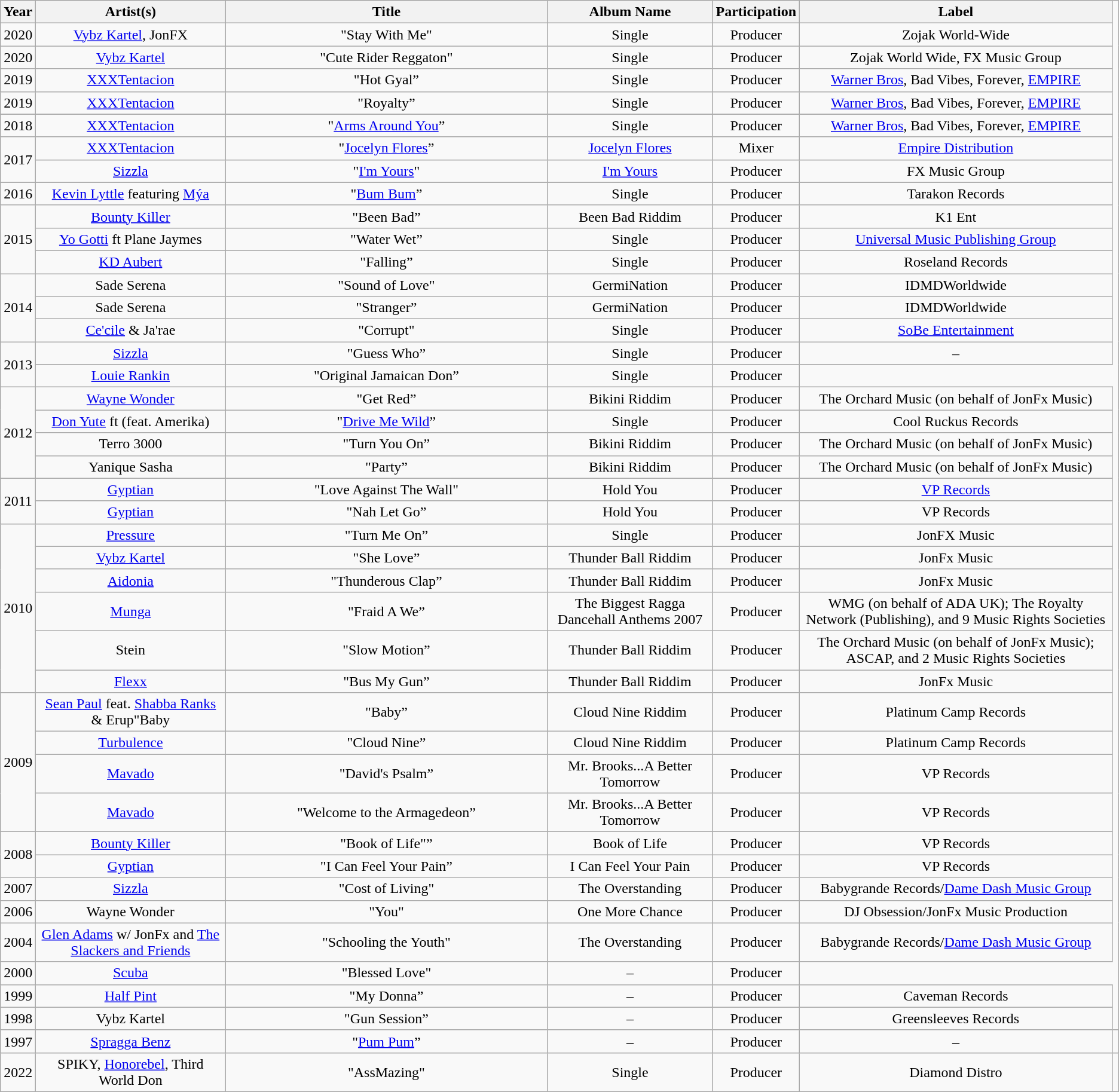<table class="wikitable" style="text-align:center;">
<tr>
<th scope="col">Year</th>
<th scope="col">Artist(s)</th>
<th scope="col" style="width:22em;">Title</th>
<th scope="col">Album Name</th>
<th scope="col">Participation</th>
<th scope="col">Label</th>
</tr>
<tr>
<td rowspan="C">2020</td>
<td><a href='#'>Vybz Kartel</a>, JonFX</td>
<td scope= "row">"Stay With Me"</td>
<td>Single</td>
<td>Producer</td>
<td>Zojak World-Wide</td>
</tr>
<tr>
<td rowspan="B">2020</td>
<td><a href='#'>Vybz Kartel</a></td>
<td scope= "row">"Cute Rider Reggaton"</td>
<td>Single</td>
<td>Producer</td>
<td>Zojak World Wide, FX Music Group</td>
</tr>
<tr>
<td rowspan="A">2019</td>
<td><a href='#'>XXXTentacion</a></td>
<td scope= "row">"Hot Gyal”</td>
<td>Single</td>
<td>Producer</td>
<td><a href='#'>Warner Bros</a>, Bad Vibes, Forever, <a href='#'>EMPIRE</a></td>
</tr>
<tr>
<td rowspan="A">2019</td>
<td><a href='#'>XXXTentacion</a></td>
<td scope= "row">"Royalty”</td>
<td>Single</td>
<td>Producer</td>
<td><a href='#'>Warner Bros</a>, Bad Vibes, Forever, <a href='#'>EMPIRE</a></td>
</tr>
<tr>
</tr>
<tr>
<td rowspan="A">2018</td>
<td><a href='#'>XXXTentacion</a></td>
<td scope= "row">"<a href='#'>Arms Around You</a>”</td>
<td>Single</td>
<td>Producer</td>
<td><a href='#'>Warner Bros</a>, Bad Vibes, Forever, <a href='#'>EMPIRE</a></td>
</tr>
<tr>
<td rowspan="2">2017</td>
<td><a href='#'>XXXTentacion</a></td>
<td scope="row">"<a href='#'>Jocelyn Flores</a>”</td>
<td><a href='#'>Jocelyn Flores</a></td>
<td>Mixer</td>
<td><a href='#'>Empire Distribution</a></td>
</tr>
<tr>
<td><a href='#'>Sizzla</a></td>
<td scope="row">"<a href='#'>I'm Yours</a>"</td>
<td><a href='#'>I'm Yours</a></td>
<td>Producer</td>
<td>FX Music Group</td>
</tr>
<tr>
<td rowspan="A">2016</td>
<td><a href='#'>Kevin Lyttle</a> featuring <a href='#'>Mýa</a></td>
<td scope= "row">"<a href='#'>Bum Bum</a>”</td>
<td>Single</td>
<td>Producer</td>
<td>Tarakon Records</td>
</tr>
<tr>
<td rowspan="3">2015</td>
<td><a href='#'>Bounty Killer</a></td>
<td scope="row">"Been Bad”</td>
<td>Been Bad Riddim</td>
<td>Producer</td>
<td>K1 Ent</td>
</tr>
<tr>
<td><a href='#'>Yo Gotti</a> ft Plane Jaymes</td>
<td scope="row">"Water Wet”</td>
<td>Single</td>
<td>Producer</td>
<td><a href='#'>Universal Music Publishing Group</a></td>
</tr>
<tr>
<td><a href='#'>KD Aubert</a></td>
<td scope="row">"Falling”</td>
<td>Single</td>
<td>Producer</td>
<td>Roseland Records</td>
</tr>
<tr>
<td rowspan="3">2014</td>
<td>Sade Serena</td>
<td scope="row">"Sound of Love"</td>
<td>GermiNation</td>
<td>Producer</td>
<td>IDMDWorldwide</td>
</tr>
<tr>
<td>Sade Serena</td>
<td scope="row">"Stranger”</td>
<td>GermiNation</td>
<td>Producer</td>
<td>IDMDWorldwide</td>
</tr>
<tr>
<td><a href='#'>Ce'cile</a> & Ja'rae</td>
<td scope="row">"Corrupt"</td>
<td>Single</td>
<td>Producer</td>
<td><a href='#'>SoBe Entertainment</a></td>
</tr>
<tr>
<td rowspan="2">2013</td>
<td><a href='#'>Sizzla</a></td>
<td scope="row">"Guess Who”</td>
<td>Single</td>
<td>Producer</td>
<td>–</td>
</tr>
<tr>
<td><a href='#'>Louie Rankin</a></td>
<td scope="row">"Original Jamaican Don”</td>
<td>Single</td>
<td>Producer</td>
</tr>
<tr>
<td rowspan="4">2012</td>
<td><a href='#'>Wayne Wonder</a></td>
<td scope="row">"Get Red”</td>
<td>Bikini Riddim</td>
<td>Producer</td>
<td>The Orchard Music (on behalf of JonFx Music)</td>
</tr>
<tr>
<td><a href='#'>Don Yute</a> ft (feat. Amerika)</td>
<td scope="row">"<a href='#'>Drive Me Wild</a>”</td>
<td>Single</td>
<td>Producer</td>
<td>Cool Ruckus Records</td>
</tr>
<tr>
<td>Terro 3000</td>
<td scope="row">"Turn You On”</td>
<td>Bikini Riddim</td>
<td>Producer</td>
<td>The Orchard Music (on behalf of JonFx Music)</td>
</tr>
<tr>
<td>Yanique Sasha</td>
<td scope="row">"Party”</td>
<td>Bikini Riddim</td>
<td>Producer</td>
<td>The Orchard Music (on behalf of JonFx Music)</td>
</tr>
<tr>
<td rowspan="2">2011</td>
<td><a href='#'>Gyptian</a></td>
<td scope="row">"Love Against The Wall"</td>
<td>Hold You</td>
<td>Producer</td>
<td><a href='#'>VP Records</a></td>
</tr>
<tr>
<td><a href='#'>Gyptian</a></td>
<td scope="row">"Nah Let Go”</td>
<td>Hold You</td>
<td>Producer</td>
<td>VP Records</td>
</tr>
<tr>
<td rowspan="6">2010</td>
<td><a href='#'>Pressure</a></td>
<td scope="row">"Turn Me On”</td>
<td>Single</td>
<td>Producer</td>
<td>JonFX Music</td>
</tr>
<tr>
<td><a href='#'>Vybz Kartel</a></td>
<td scope="row">"She Love”</td>
<td>Thunder Ball Riddim</td>
<td>Producer</td>
<td>JonFx Music</td>
</tr>
<tr>
<td><a href='#'>Aidonia</a></td>
<td scope="row">"Thunderous Clap”</td>
<td>Thunder Ball Riddim</td>
<td>Producer</td>
<td>JonFx Music</td>
</tr>
<tr>
<td><a href='#'>Munga</a></td>
<td scope="row">"Fraid A We”</td>
<td>The Biggest Ragga Dancehall Anthems 2007</td>
<td>Producer</td>
<td>WMG (on behalf of ADA UK); The Royalty Network (Publishing), and 9 Music Rights Societies</td>
</tr>
<tr>
<td>Stein</td>
<td scope="row">"Slow Motion”</td>
<td>Thunder Ball Riddim</td>
<td>Producer</td>
<td>The Orchard Music (on behalf of JonFx Music); ASCAP, and 2 Music Rights Societies</td>
</tr>
<tr>
<td><a href='#'>Flexx</a></td>
<td scope="row">"Bus My Gun”</td>
<td>Thunder Ball Riddim</td>
<td>Producer</td>
<td>JonFx Music</td>
</tr>
<tr>
<td rowspan="4">2009</td>
<td><a href='#'>Sean Paul</a> feat. <a href='#'>Shabba Ranks</a> & Erup"Baby</td>
<td scope="row">"Baby”</td>
<td>Cloud Nine Riddim</td>
<td>Producer</td>
<td>Platinum Camp Records</td>
</tr>
<tr>
<td><a href='#'>Turbulence</a></td>
<td scope="row">"Cloud Nine”</td>
<td>Cloud Nine Riddim</td>
<td>Producer</td>
<td>Platinum Camp Records</td>
</tr>
<tr>
<td><a href='#'>Mavado</a></td>
<td scope="rowspan 2">"David's Psalm”</td>
<td>Mr. Brooks...A Better Tomorrow</td>
<td>Producer</td>
<td>VP Records</td>
</tr>
<tr>
<td><a href='#'>Mavado</a></td>
<td scope="rowspan 2">"Welcome to the Armagedeon”</td>
<td>Mr. Brooks...A Better Tomorrow</td>
<td>Producer</td>
<td>VP Records</td>
</tr>
<tr>
<td rowspan="2">2008</td>
<td><a href='#'>Bounty Killer</a></td>
<td scope="row">"Book of Life"”</td>
<td>Book of Life</td>
<td>Producer</td>
<td>VP Records</td>
</tr>
<tr>
<td><a href='#'>Gyptian</a></td>
<td scope="row">"I Can Feel Your Pain”</td>
<td>I Can Feel Your Pain</td>
<td>Producer</td>
<td>VP Records</td>
</tr>
<tr>
<td rowspan="1">2007</td>
<td><a href='#'>Sizzla</a></td>
<td scope="row">"Cost of Living"</td>
<td>The Overstanding</td>
<td>Producer</td>
<td>Babygrande Records/<a href='#'>Dame Dash Music Group</a></td>
</tr>
<tr>
<td rowspan="1">2006</td>
<td>Wayne Wonder</td>
<td scope="row">"You"</td>
<td>One More Chance</td>
<td>Producer</td>
<td>DJ Obsession/JonFx Music Production</td>
</tr>
<tr>
<td rowspan="1">2004</td>
<td><a href='#'>Glen Adams</a> w/ JonFx and <a href='#'>The Slackers and Friends</a></td>
<td scope="row">"Schooling the Youth"</td>
<td>The Overstanding</td>
<td>Producer</td>
<td>Babygrande Records/<a href='#'>Dame Dash Music Group</a></td>
</tr>
<tr>
<td rowspan="1">2000</td>
<td><a href='#'>Scuba</a></td>
<td scope="row">"Blessed Love"</td>
<td>–</td>
<td>Producer</td>
</tr>
<tr>
<td rowspan="1">1999</td>
<td><a href='#'>Half Pint</a></td>
<td scope="row">"My Donna”</td>
<td>–</td>
<td>Producer</td>
<td>Caveman Records</td>
</tr>
<tr>
<td rowspan="1">1998</td>
<td>Vybz Kartel</td>
<td scope="row">"Gun Session”</td>
<td>–</td>
<td>Producer</td>
<td>Greensleeves Records</td>
</tr>
<tr>
<td rowspan="1">1997</td>
<td><a href='#'>Spragga Benz</a></td>
<td scope="row">"<a href='#'>Pum Pum</a>”</td>
<td>–</td>
<td>Producer</td>
<td>–</td>
<td></td>
</tr>
<tr>
<td rowspan="C">2022</td>
<td>SPIKY, <a href='#'>Honorebel</a>, Third World Don</td>
<td scope= "row">"AssMazing"</td>
<td>Single</td>
<td>Producer</td>
<td>Diamond Distro</td>
</tr>
</table>
